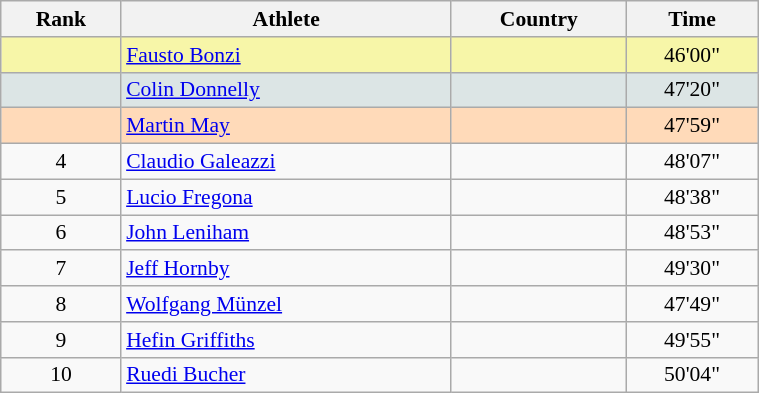<table class="wikitable" width=40% style="font-size:90%; text-align:center;">
<tr>
<th>Rank</th>
<th>Athlete</th>
<th>Country</th>
<th>Time</th>
</tr>
<tr bgcolor="#F7F6A8">
<td></td>
<td align=left><a href='#'>Fausto Bonzi</a></td>
<td align=left></td>
<td>46'00"</td>
</tr>
<tr bgcolor="#DCE5E5">
<td></td>
<td align=left><a href='#'>Colin Donnelly</a></td>
<td align=left></td>
<td>47'20"</td>
</tr>
<tr bgcolor="#FFDAB9">
<td></td>
<td align=left><a href='#'>Martin May</a></td>
<td align=left></td>
<td>47'59"</td>
</tr>
<tr>
<td>4</td>
<td align=left><a href='#'>Claudio Galeazzi</a></td>
<td align=left></td>
<td>48'07"</td>
</tr>
<tr>
<td>5</td>
<td align=left><a href='#'>Lucio Fregona</a></td>
<td align=left></td>
<td>48'38"</td>
</tr>
<tr>
<td>6</td>
<td align=left><a href='#'>John Leniham</a></td>
<td align=left></td>
<td>48'53"</td>
</tr>
<tr>
<td>7</td>
<td align=left><a href='#'>Jeff Hornby</a></td>
<td align=left></td>
<td>49'30"</td>
</tr>
<tr>
<td>8</td>
<td align=left><a href='#'>Wolfgang Münzel</a></td>
<td align=left></td>
<td>47'49"</td>
</tr>
<tr>
<td>9</td>
<td align=left><a href='#'>Hefin Griffiths</a></td>
<td align=left></td>
<td>49'55"</td>
</tr>
<tr>
<td>10</td>
<td align=left><a href='#'>Ruedi Bucher</a></td>
<td align=left></td>
<td>50'04"</td>
</tr>
</table>
